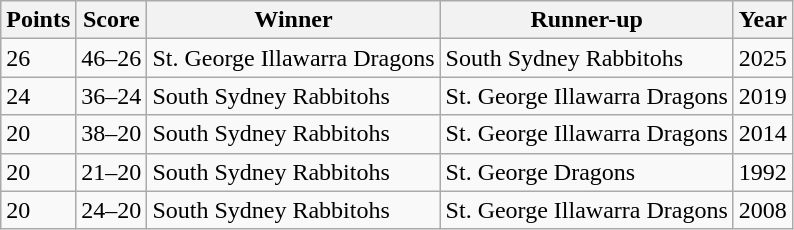<table class="wikitable">
<tr>
<th>Points</th>
<th>Score</th>
<th>Winner</th>
<th>Runner-up</th>
<th>Year</th>
</tr>
<tr>
<td>26</td>
<td>46–26</td>
<td>St. George Illawarra Dragons</td>
<td>South Sydney Rabbitohs</td>
<td>2025</td>
</tr>
<tr>
<td>24</td>
<td>36–24</td>
<td>South Sydney Rabbitohs</td>
<td>St. George Illawarra Dragons</td>
<td>2019</td>
</tr>
<tr>
<td>20</td>
<td>38–20</td>
<td>South Sydney Rabbitohs</td>
<td>St. George Illawarra Dragons</td>
<td>2014</td>
</tr>
<tr>
<td>20</td>
<td>21–20</td>
<td>South Sydney Rabbitohs</td>
<td>St. George Dragons</td>
<td>1992</td>
</tr>
<tr>
<td>20</td>
<td>24–20</td>
<td>South Sydney Rabbitohs</td>
<td>St. George Illawarra Dragons</td>
<td>2008</td>
</tr>
</table>
